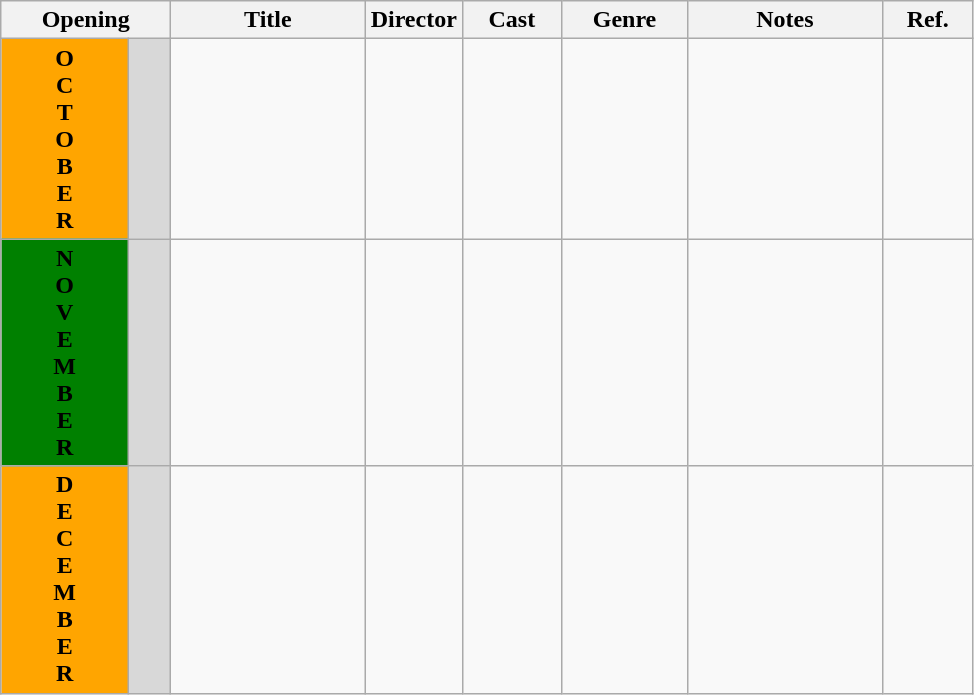<table class="wikitable">
<tr>
<th colspan="2">Opening</th>
<th style="width:20%;">Title</th>
<th style="width:10%;">Director</th>
<th>Cast</th>
<th style="width:13%">Genre</th>
<th style="width:20%">Notes</th>
<th>Ref.</th>
</tr>
<tr>
<td style="text-align:center; background:orange; textcolor:#000;"><strong>O<br>C<br>T<br>O<br>B<br>E<br>R<br></strong></td>
<td rowspan="1" style="text-align:center; background:#d8d8d8; textcolor:#000;"></td>
<td></td>
<td></td>
<td></td>
<td></td>
<td></td>
<td></td>
</tr>
<tr>
<td style="text-align:center; background:green; textcolor:#000;"><strong>N<br>O<br>V<br>E<br>M<br>B<br>E<br>R<br></strong></td>
<td rowspan="1" style="text-align:center; background:#d8d8d8; textcolor:#000;"></td>
<td></td>
<td></td>
<td></td>
<td></td>
<td></td>
<td></td>
</tr>
<tr>
<td rowspan="1" style="text-align:center; background:orange; textcolor:#000;"><strong>D<br>E<br>C<br>E<br>M<br>B<br>E<br>R<br></strong></td>
<td rowspan="1" style="text-align:center; background:#d8d8d8; textcolor:#000;"></td>
<td></td>
<td></td>
<td></td>
<td></td>
<td></td>
<td></td>
</tr>
</table>
